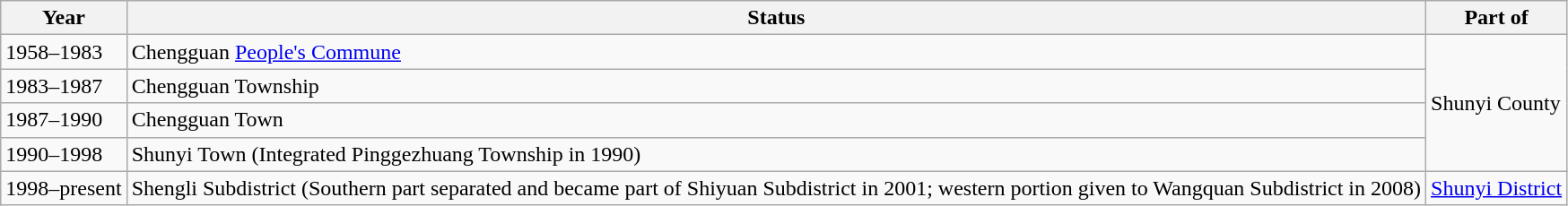<table class="wikitable">
<tr>
<th>Year</th>
<th>Status</th>
<th>Part of</th>
</tr>
<tr>
<td>1958–1983</td>
<td>Chengguan <a href='#'>People's Commune</a></td>
<td rowspan="4">Shunyi County</td>
</tr>
<tr>
<td>1983–1987</td>
<td>Chengguan Township</td>
</tr>
<tr>
<td>1987–1990</td>
<td>Chengguan Town</td>
</tr>
<tr>
<td>1990–1998</td>
<td>Shunyi Town (Integrated Pinggezhuang Township in 1990)</td>
</tr>
<tr>
<td>1998–present</td>
<td>Shengli Subdistrict (Southern part separated and became part of Shiyuan Subdistrict in 2001; western portion given to Wangquan Subdistrict in 2008)</td>
<td><a href='#'>Shunyi District</a></td>
</tr>
</table>
